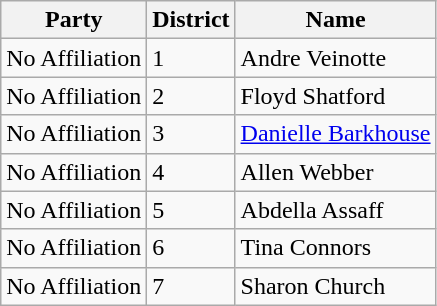<table class="wikitable">
<tr>
<th>Party</th>
<th>District</th>
<th>Name</th>
</tr>
<tr>
<td>No Affiliation</td>
<td>1</td>
<td>Andre Veinotte</td>
</tr>
<tr>
<td>No Affiliation</td>
<td>2</td>
<td>Floyd Shatford</td>
</tr>
<tr>
<td>No Affiliation</td>
<td>3</td>
<td><a href='#'>Danielle Barkhouse</a></td>
</tr>
<tr>
<td>No Affiliation</td>
<td>4</td>
<td>Allen Webber</td>
</tr>
<tr>
<td>No Affiliation</td>
<td>5</td>
<td>Abdella Assaff</td>
</tr>
<tr>
<td>No Affiliation</td>
<td>6</td>
<td>Tina Connors</td>
</tr>
<tr>
<td>No Affiliation</td>
<td>7</td>
<td>Sharon Church</td>
</tr>
</table>
